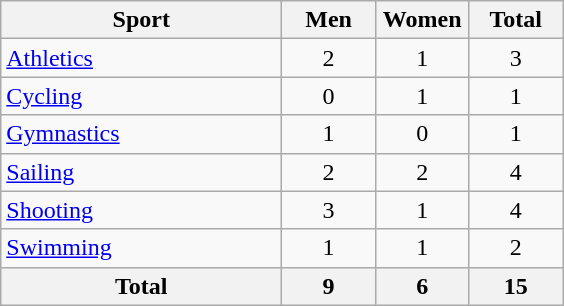<table class="wikitable sortable" style="text-align:center;">
<tr>
<th width=180>Sport</th>
<th width=55>Men</th>
<th width=55>Women</th>
<th width=55>Total</th>
</tr>
<tr>
<td align=left><a href='#'>Athletics</a></td>
<td>2</td>
<td>1</td>
<td>3</td>
</tr>
<tr>
<td align=left><a href='#'>Cycling</a></td>
<td>0</td>
<td>1</td>
<td>1</td>
</tr>
<tr>
<td align=left><a href='#'>Gymnastics</a></td>
<td>1</td>
<td>0</td>
<td>1</td>
</tr>
<tr>
<td align=left><a href='#'>Sailing</a></td>
<td>2</td>
<td>2</td>
<td>4</td>
</tr>
<tr>
<td align=left><a href='#'>Shooting</a></td>
<td>3</td>
<td>1</td>
<td>4</td>
</tr>
<tr>
<td align=left><a href='#'>Swimming</a></td>
<td>1</td>
<td>1</td>
<td>2</td>
</tr>
<tr>
<th>Total</th>
<th>9</th>
<th>6</th>
<th>15</th>
</tr>
</table>
